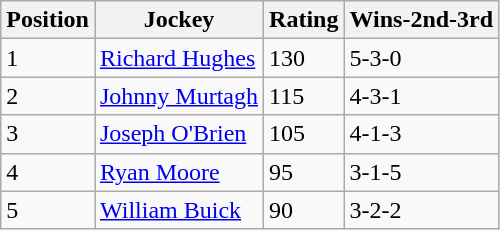<table class="wikitable">
<tr>
<th>Position</th>
<th>Jockey</th>
<th>Rating</th>
<th>Wins-2nd-3rd</th>
</tr>
<tr>
<td>1</td>
<td><a href='#'>Richard Hughes</a></td>
<td>130</td>
<td>5-3-0</td>
</tr>
<tr>
<td>2</td>
<td><a href='#'>Johnny Murtagh</a></td>
<td>115</td>
<td>4-3-1</td>
</tr>
<tr>
<td>3</td>
<td><a href='#'>Joseph O'Brien</a></td>
<td>105</td>
<td>4-1-3</td>
</tr>
<tr>
<td>4</td>
<td><a href='#'>Ryan Moore</a></td>
<td>95</td>
<td>3-1-5</td>
</tr>
<tr>
<td>5</td>
<td><a href='#'>William Buick</a></td>
<td>90</td>
<td>3-2-2</td>
</tr>
</table>
